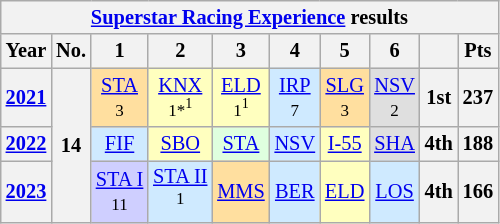<table class="wikitable " style="text-align:center; font-size:85%">
<tr>
<th colspan=10><a href='#'>Superstar Racing Experience</a> results</th>
</tr>
<tr>
<th>Year</th>
<th>No.</th>
<th>1</th>
<th>2</th>
<th>3</th>
<th>4</th>
<th>5</th>
<th>6</th>
<th></th>
<th>Pts</th>
</tr>
<tr>
<th><a href='#'>2021</a></th>
<th rowspan=3>14</th>
<td style="background:#FFDF9F;"><a href='#'>STA</a><br><small>3</small></td>
<td style="background:#FFFFBF;"><a href='#'>KNX</a><br><small>1*<sup>1</sup></small></td>
<td style="background:#FFFFBF;"><a href='#'>ELD</a><br><small>1<sup>1</sup></small></td>
<td style="background:#CFEAFF;"><a href='#'>IRP</a><br><small>7</small></td>
<td style="background:#FFDF9F;"><a href='#'>SLG</a><br><small>3</small></td>
<td style="background:#DFDFDF;"><a href='#'>NSV</a><br><small>2</small></td>
<th>1st</th>
<th>237</th>
</tr>
<tr>
<th><a href='#'>2022</a></th>
<td style="background:#CFEAFF;"><a href='#'>FIF</a><br></td>
<td style="background:#FFFFBF;"><a href='#'>SBO</a><br></td>
<td style="background:#DFFFDF;"><a href='#'>STA</a><br></td>
<td style="background:#CFEAFF;"><a href='#'>NSV</a><br></td>
<td style="background:#FFFFBF;"><a href='#'>I-55</a><br></td>
<td style="background:#DFDFDF;"><a href='#'>SHA</a><br></td>
<th>4th</th>
<th>188</th>
</tr>
<tr>
<th><a href='#'>2023</a></th>
<td style="background:#CFCFFF;"><a href='#'>STA I</a><br><small>11</small></td>
<td style="background:#CFEAFF;"><a href='#'>STA II</a><br><sup>1</sup></td>
<td style="background:#FFDF9F;"><a href='#'>MMS</a><br></td>
<td style="background:#CFEAFF;"><a href='#'>BER</a><br></td>
<td style="background:#FFFFBF;"><a href='#'>ELD</a><br></td>
<td style="background:#CFEAFF;"><a href='#'>LOS</a><br></td>
<th>4th</th>
<th>166</th>
</tr>
</table>
